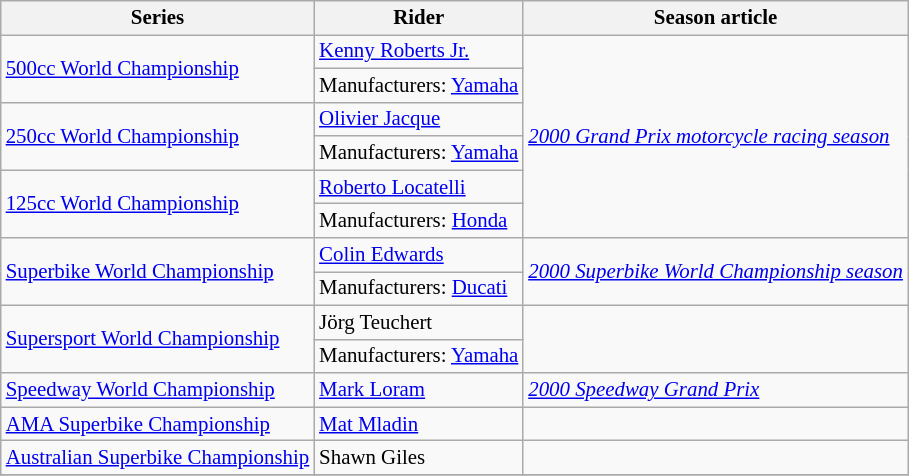<table class="wikitable" style="font-size: 87%">
<tr>
<th>Series</th>
<th>Rider</th>
<th>Season article</th>
</tr>
<tr>
<td rowspan="2"><a href='#'>500cc World Championship</a></td>
<td> <a href='#'>Kenny Roberts Jr.</a></td>
<td rowspan="6"><em><a href='#'>2000 Grand Prix motorcycle racing season</a></em></td>
</tr>
<tr>
<td>Manufacturers:  <a href='#'>Yamaha</a></td>
</tr>
<tr>
<td rowspan="2"><a href='#'>250cc World Championship</a></td>
<td> <a href='#'>Olivier Jacque</a></td>
</tr>
<tr>
<td>Manufacturers:  <a href='#'>Yamaha</a></td>
</tr>
<tr>
<td rowspan="2"><a href='#'>125cc World Championship</a></td>
<td> <a href='#'>Roberto Locatelli</a></td>
</tr>
<tr>
<td>Manufacturers:  <a href='#'>Honda</a></td>
</tr>
<tr>
<td rowspan="2"><a href='#'>Superbike World Championship</a></td>
<td> <a href='#'>Colin Edwards</a></td>
<td rowspan="2"><em><a href='#'>2000 Superbike World Championship season</a></em></td>
</tr>
<tr>
<td>Manufacturers:  <a href='#'>Ducati</a></td>
</tr>
<tr>
<td rowspan="2"><a href='#'>Supersport World Championship</a></td>
<td> Jörg Teuchert</td>
<td rowspan="2"></td>
</tr>
<tr>
<td>Manufacturers:  <a href='#'>Yamaha</a></td>
</tr>
<tr>
<td><a href='#'>Speedway World Championship</a></td>
<td> <a href='#'>Mark Loram</a></td>
<td><em><a href='#'>2000 Speedway Grand Prix</a></em></td>
</tr>
<tr>
<td><a href='#'>AMA Superbike Championship</a></td>
<td> <a href='#'>Mat Mladin</a></td>
<td></td>
</tr>
<tr>
<td><a href='#'>Australian Superbike Championship</a></td>
<td> Shawn Giles</td>
<td></td>
</tr>
<tr>
</tr>
</table>
